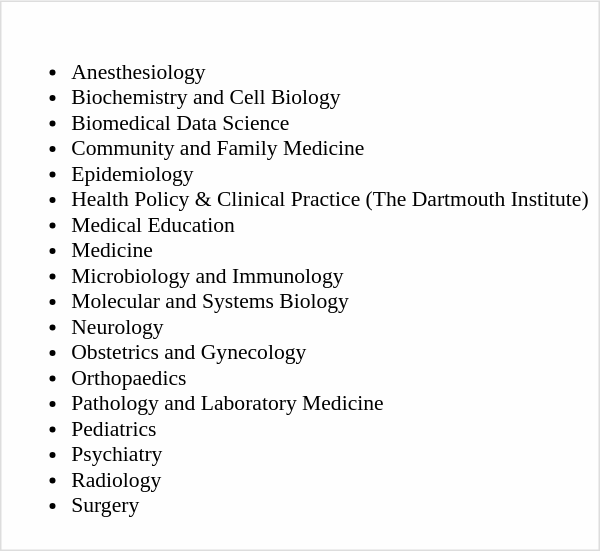<table style="float: right; margin: 0.5em 0 0.5em 1em; padding: 0.25em; font-size: 90%; border: 1px solid #ddd; background-color: #fefefe;">
<tr valign="top">
<td><br><ul><li>Anesthesiology</li><li>Biochemistry and Cell Biology</li><li>Biomedical Data Science</li><li>Community and Family Medicine</li><li>Epidemiology</li><li>Health Policy & Clinical Practice (The Dartmouth Institute)</li><li>Medical Education</li><li>Medicine</li><li>Microbiology and Immunology</li><li>Molecular and Systems Biology</li><li>Neurology</li><li>Obstetrics and Gynecology</li><li>Orthopaedics</li><li>Pathology and Laboratory Medicine</li><li>Pediatrics</li><li>Psychiatry</li><li>Radiology</li><li>Surgery</li></ul></td>
</tr>
</table>
